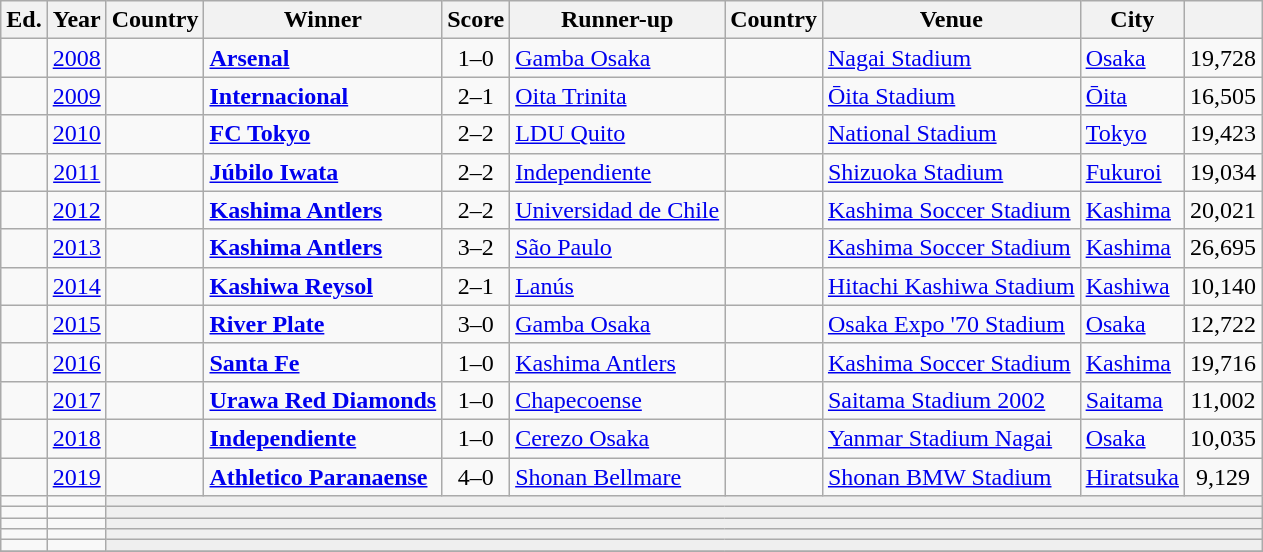<table class="sortable wikitable" width=>
<tr>
<th width=px>Ed.</th>
<th width=px>Year</th>
<th width=px>Country</th>
<th width=px>Winner</th>
<th width=px>Score</th>
<th width=px>Runner-up</th>
<th width=px>Country</th>
<th width=px>Venue</th>
<th width=px>City</th>
<th width=px></th>
</tr>
<tr>
<td></td>
<td align=center><a href='#'>2008</a></td>
<td></td>
<td><strong><a href='#'>Arsenal</a></strong></td>
<td align=center>1–0</td>
<td><a href='#'>Gamba Osaka</a></td>
<td></td>
<td><a href='#'>Nagai Stadium</a></td>
<td><a href='#'>Osaka</a></td>
<td align=center>19,728</td>
</tr>
<tr>
<td></td>
<td align=center><a href='#'>2009</a></td>
<td></td>
<td><strong><a href='#'>Internacional</a></strong></td>
<td align=center>2–1</td>
<td><a href='#'>Oita Trinita</a></td>
<td></td>
<td><a href='#'>Ōita Stadium</a></td>
<td><a href='#'>Ōita</a></td>
<td align=center>16,505</td>
</tr>
<tr>
<td></td>
<td align=center><a href='#'>2010</a></td>
<td></td>
<td><strong><a href='#'>FC Tokyo</a></strong></td>
<td align=center>2–2 </td>
<td><a href='#'>LDU Quito</a></td>
<td></td>
<td><a href='#'>National Stadium</a></td>
<td><a href='#'>Tokyo</a></td>
<td align=center>19,423</td>
</tr>
<tr>
<td></td>
<td align=center><a href='#'>2011</a></td>
<td></td>
<td><strong><a href='#'>Júbilo Iwata</a></strong></td>
<td align=center>2–2 </td>
<td><a href='#'>Independiente</a></td>
<td></td>
<td><a href='#'>Shizuoka Stadium</a></td>
<td><a href='#'>Fukuroi</a></td>
<td align=center>19,034</td>
</tr>
<tr>
<td></td>
<td align=center><a href='#'>2012</a></td>
<td></td>
<td><strong><a href='#'>Kashima Antlers</a></strong></td>
<td align=center>2–2 </td>
<td><a href='#'>Universidad de Chile</a></td>
<td></td>
<td><a href='#'>Kashima Soccer Stadium</a></td>
<td><a href='#'>Kashima</a></td>
<td align=center>20,021</td>
</tr>
<tr>
<td></td>
<td align=center><a href='#'>2013</a></td>
<td></td>
<td><strong><a href='#'>Kashima Antlers</a></strong></td>
<td align=center>3–2</td>
<td><a href='#'>São Paulo</a></td>
<td></td>
<td><a href='#'>Kashima Soccer Stadium</a></td>
<td><a href='#'>Kashima</a></td>
<td align=center>26,695</td>
</tr>
<tr>
<td></td>
<td align=center><a href='#'>2014</a></td>
<td></td>
<td><strong><a href='#'>Kashiwa Reysol</a></strong></td>
<td align=center>2–1</td>
<td><a href='#'>Lanús</a></td>
<td></td>
<td><a href='#'>Hitachi Kashiwa Stadium</a></td>
<td><a href='#'>Kashiwa</a></td>
<td align=center>10,140</td>
</tr>
<tr>
<td></td>
<td align=center><a href='#'>2015</a></td>
<td></td>
<td><strong><a href='#'>River Plate</a></strong></td>
<td align=center>3–0</td>
<td><a href='#'>Gamba Osaka</a></td>
<td></td>
<td><a href='#'>Osaka Expo '70 Stadium</a></td>
<td><a href='#'>Osaka</a></td>
<td align=center>12,722</td>
</tr>
<tr>
<td></td>
<td align=center><a href='#'>2016</a></td>
<td></td>
<td><strong><a href='#'>Santa Fe</a></strong></td>
<td align=center>1–0</td>
<td><a href='#'>Kashima Antlers</a></td>
<td></td>
<td><a href='#'>Kashima Soccer Stadium</a></td>
<td><a href='#'>Kashima</a></td>
<td align=center>19,716</td>
</tr>
<tr>
<td></td>
<td align=center><a href='#'>2017</a></td>
<td></td>
<td><strong><a href='#'>Urawa Red Diamonds</a></strong></td>
<td align=center>1–0</td>
<td><a href='#'>Chapecoense</a></td>
<td></td>
<td><a href='#'>Saitama Stadium 2002</a></td>
<td><a href='#'>Saitama</a></td>
<td align=center>11,002</td>
</tr>
<tr>
<td></td>
<td align=center><a href='#'>2018</a></td>
<td></td>
<td><strong><a href='#'>Independiente</a></strong></td>
<td align=center>1–0</td>
<td><a href='#'>Cerezo Osaka</a></td>
<td></td>
<td><a href='#'>Yanmar Stadium Nagai</a></td>
<td><a href='#'>Osaka</a></td>
<td align=center>10,035</td>
</tr>
<tr>
<td></td>
<td align=center><a href='#'>2019</a></td>
<td></td>
<td><strong><a href='#'>Athletico Paranaense</a></strong></td>
<td align=center>4–0</td>
<td><a href='#'>Shonan Bellmare</a></td>
<td></td>
<td><a href='#'>Shonan BMW Stadium</a></td>
<td><a href='#'>Hiratsuka</a></td>
<td align=center>9,129</td>
</tr>
<tr>
<td></td>
<td></td>
<td colspan=8 style=background:#efefef></td>
</tr>
<tr>
<td></td>
<td></td>
<td colspan=8 style=background:#efefef></td>
</tr>
<tr>
<td></td>
<td></td>
<td colspan=8 style=background:#efefef></td>
</tr>
<tr>
<td></td>
<td></td>
<td colspan=8 style=background:#efefef></td>
</tr>
<tr>
<td></td>
<td></td>
<td colspan=8 style=background:#efefef></td>
</tr>
<tr>
</tr>
</table>
